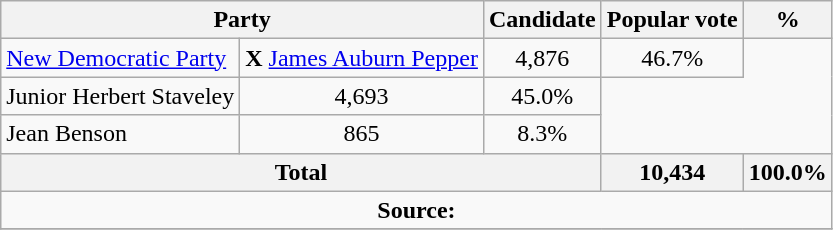<table class="wikitable">
<tr>
<th colspan="2">Party</th>
<th>Candidate</th>
<th>Popular vote</th>
<th>%</th>
</tr>
<tr>
<td><a href='#'>New Democratic Party</a></td>
<td> <strong>X</strong> <a href='#'>James Auburn Pepper</a></td>
<td align=center>4,876</td>
<td align=center>46.7%</td>
</tr>
<tr>
<td>Junior Herbert Staveley</td>
<td align=center>4,693</td>
<td align=center>45.0%</td>
</tr>
<tr>
<td>Jean Benson</td>
<td align=center>865</td>
<td align=center>8.3%</td>
</tr>
<tr>
<th colspan=3>Total</th>
<th>10,434</th>
<th>100.0%</th>
</tr>
<tr>
<td align="center" colspan=5><strong>Source:</strong> </td>
</tr>
<tr>
</tr>
</table>
